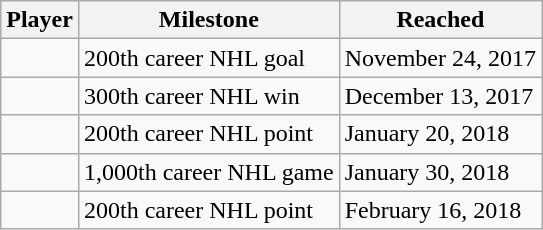<table class="wikitable sortable" style="width:auto;">
<tr align=center>
<th>Player</th>
<th>Milestone</th>
<th data-sort-type="date">Reached</th>
</tr>
<tr>
<td></td>
<td>200th career NHL goal</td>
<td>November 24, 2017</td>
</tr>
<tr>
<td></td>
<td>300th career NHL win</td>
<td>December 13, 2017</td>
</tr>
<tr>
<td></td>
<td>200th career NHL point</td>
<td>January 20, 2018</td>
</tr>
<tr>
<td></td>
<td>1,000th career NHL game</td>
<td>January 30, 2018</td>
</tr>
<tr>
<td></td>
<td>200th career NHL point</td>
<td>February 16, 2018</td>
</tr>
</table>
